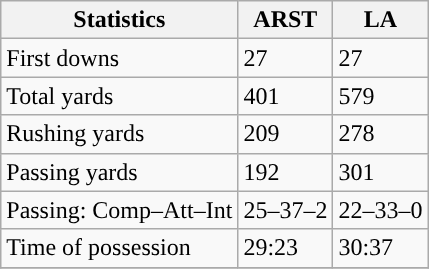<table class="wikitable" style="float: left;">
<tr>
<th>Statistics</th>
<th>ARST</th>
<th>LA</th>
</tr>
<tr>
<td>First downs</td>
<td>27</td>
<td>27</td>
</tr>
<tr>
<td>Total yards</td>
<td>401</td>
<td>579</td>
</tr>
<tr>
<td>Rushing yards</td>
<td>209</td>
<td>278</td>
</tr>
<tr>
<td>Passing yards</td>
<td>192</td>
<td>301</td>
</tr>
<tr>
<td>Passing: Comp–Att–Int</td>
<td>25–37–2</td>
<td>22–33–0</td>
</tr>
<tr>
<td>Time of possession</td>
<td>29:23</td>
<td>30:37</td>
</tr>
<tr>
</tr>
</table>
